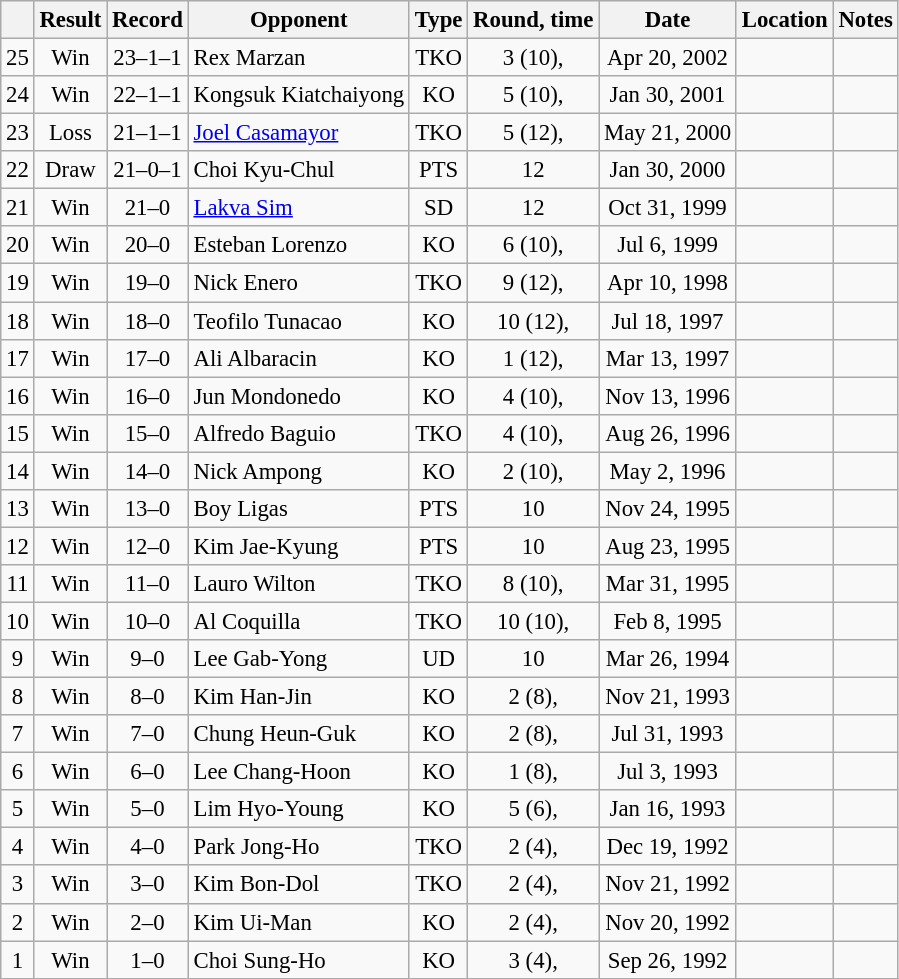<table class="wikitable" style="text-align:center; font-size:95%">
<tr>
<th></th>
<th>Result</th>
<th>Record</th>
<th>Opponent</th>
<th>Type</th>
<th>Round, time</th>
<th>Date</th>
<th>Location</th>
<th>Notes</th>
</tr>
<tr>
<td>25</td>
<td>Win</td>
<td>23–1–1</td>
<td style="text-align:left;"> Rex Marzan</td>
<td>TKO</td>
<td>3 (10), </td>
<td>Apr 20, 2002</td>
<td style="text-align:left;"> </td>
<td style="text-align:left;"></td>
</tr>
<tr>
<td>24</td>
<td>Win</td>
<td>22–1–1</td>
<td style="text-align:left;"> Kongsuk Kiatchaiyong</td>
<td>KO</td>
<td>5 (10), </td>
<td>Jan 30, 2001</td>
<td style="text-align:left;"> </td>
<td style="text-align:left;"></td>
</tr>
<tr>
<td>23</td>
<td>Loss</td>
<td>21–1–1</td>
<td style="text-align:left;"> <a href='#'>Joel Casamayor</a></td>
<td>TKO</td>
<td>5 (12), </td>
<td>May 21, 2000</td>
<td style="text-align:left;"> </td>
<td style="text-align:left;"></td>
</tr>
<tr>
<td>22</td>
<td>Draw</td>
<td>21–0–1</td>
<td style="text-align:left;"> Choi Kyu-Chul</td>
<td>PTS</td>
<td>12</td>
<td>Jan 30, 2000</td>
<td style="text-align:left;"> </td>
<td style="text-align:left;"></td>
</tr>
<tr>
<td>21</td>
<td>Win</td>
<td>21–0</td>
<td style="text-align:left;"> <a href='#'>Lakva Sim</a></td>
<td>SD</td>
<td>12</td>
<td>Oct 31, 1999</td>
<td style="text-align:left;"> </td>
<td style="text-align:left;"></td>
</tr>
<tr>
<td>20</td>
<td>Win</td>
<td>20–0</td>
<td style="text-align:left;"> Esteban Lorenzo</td>
<td>KO</td>
<td>6 (10), </td>
<td>Jul 6, 1999</td>
<td style="text-align:left;"> </td>
<td style="text-align:left;"></td>
</tr>
<tr>
<td>19</td>
<td>Win</td>
<td>19–0</td>
<td style="text-align:left;"> Nick Enero</td>
<td>TKO</td>
<td>9 (12), </td>
<td>Apr 10, 1998</td>
<td style="text-align:left;"> </td>
<td style="text-align:left;"></td>
</tr>
<tr>
<td>18</td>
<td>Win</td>
<td>18–0</td>
<td style="text-align:left;"> Teofilo Tunacao</td>
<td>KO</td>
<td>10 (12), </td>
<td>Jul 18, 1997</td>
<td style="text-align:left;"> </td>
<td style="text-align:left;"></td>
</tr>
<tr>
<td>17</td>
<td>Win</td>
<td>17–0</td>
<td style="text-align:left;"> Ali Albaracin</td>
<td>KO</td>
<td>1 (12), </td>
<td>Mar 13, 1997</td>
<td style="text-align:left;"> </td>
<td style="text-align:left;"></td>
</tr>
<tr>
<td>16</td>
<td>Win</td>
<td>16–0</td>
<td style="text-align:left;"> Jun Mondonedo</td>
<td>KO</td>
<td>4 (10), </td>
<td>Nov 13, 1996</td>
<td style="text-align:left;"> </td>
<td style="text-align:left;"></td>
</tr>
<tr>
<td>15</td>
<td>Win</td>
<td>15–0</td>
<td style="text-align:left;"> Alfredo Baguio</td>
<td>TKO</td>
<td>4 (10), </td>
<td>Aug 26, 1996</td>
<td style="text-align:left;"> </td>
<td style="text-align:left;"></td>
</tr>
<tr>
<td>14</td>
<td>Win</td>
<td>14–0</td>
<td style="text-align:left;"> Nick Ampong</td>
<td>KO</td>
<td>2 (10), </td>
<td>May 2, 1996</td>
<td style="text-align:left;"> </td>
<td style="text-align:left;"></td>
</tr>
<tr>
<td>13</td>
<td>Win</td>
<td>13–0</td>
<td style="text-align:left;"> Boy Ligas</td>
<td>PTS</td>
<td>10</td>
<td>Nov 24, 1995</td>
<td style="text-align:left;"> </td>
<td style="text-align:left;"></td>
</tr>
<tr>
<td>12</td>
<td>Win</td>
<td>12–0</td>
<td style="text-align:left;"> Kim Jae-Kyung</td>
<td>PTS</td>
<td>10</td>
<td>Aug 23, 1995</td>
<td style="text-align:left;"> </td>
<td style="text-align:left;"></td>
</tr>
<tr>
<td>11</td>
<td>Win</td>
<td>11–0</td>
<td style="text-align:left;"> Lauro Wilton</td>
<td>TKO</td>
<td>8 (10), </td>
<td>Mar 31, 1995</td>
<td style="text-align:left;"> </td>
<td style="text-align:left;"></td>
</tr>
<tr>
<td>10</td>
<td>Win</td>
<td>10–0</td>
<td style="text-align:left;"> Al Coquilla</td>
<td>TKO</td>
<td>10 (10), </td>
<td>Feb 8, 1995</td>
<td style="text-align:left;"> </td>
<td style="text-align:left;"></td>
</tr>
<tr>
<td>9</td>
<td>Win</td>
<td>9–0</td>
<td style="text-align:left;"> Lee Gab-Yong</td>
<td>UD</td>
<td>10</td>
<td>Mar 26, 1994</td>
<td style="text-align:left;"> </td>
<td style="text-align:left;"></td>
</tr>
<tr>
<td>8</td>
<td>Win</td>
<td>8–0</td>
<td style="text-align:left;"> Kim Han-Jin</td>
<td>KO</td>
<td>2 (8), </td>
<td>Nov 21, 1993</td>
<td style="text-align:left;"> </td>
<td style="text-align:left;"></td>
</tr>
<tr>
<td>7</td>
<td>Win</td>
<td>7–0</td>
<td style="text-align:left;"> Chung Heun-Guk</td>
<td>KO</td>
<td>2 (8), </td>
<td>Jul 31, 1993</td>
<td style="text-align:left;"> </td>
<td style="text-align:left;"></td>
</tr>
<tr>
<td>6</td>
<td>Win</td>
<td>6–0</td>
<td style="text-align:left;"> Lee Chang-Hoon</td>
<td>KO</td>
<td>1 (8), </td>
<td>Jul 3, 1993</td>
<td style="text-align:left;"> </td>
<td style="text-align:left;"></td>
</tr>
<tr>
<td>5</td>
<td>Win</td>
<td>5–0</td>
<td style="text-align:left;"> Lim Hyo-Young</td>
<td>KO</td>
<td>5 (6), </td>
<td>Jan 16, 1993</td>
<td style="text-align:left;"> </td>
<td style="text-align:left;"></td>
</tr>
<tr>
<td>4</td>
<td>Win</td>
<td>4–0</td>
<td style="text-align:left;"> Park Jong-Ho</td>
<td>TKO</td>
<td>2 (4), </td>
<td>Dec 19, 1992</td>
<td style="text-align:left;"> </td>
<td style="text-align:left;"></td>
</tr>
<tr>
<td>3</td>
<td>Win</td>
<td>3–0</td>
<td style="text-align:left;"> Kim Bon-Dol</td>
<td>TKO</td>
<td>2 (4), </td>
<td>Nov 21, 1992</td>
<td style="text-align:left;"> </td>
<td style="text-align:left;"></td>
</tr>
<tr>
<td>2</td>
<td>Win</td>
<td>2–0</td>
<td style="text-align:left;"> Kim Ui-Man</td>
<td>KO</td>
<td>2 (4), </td>
<td>Nov 20, 1992</td>
<td style="text-align:left;"> </td>
<td style="text-align:left;"></td>
</tr>
<tr>
<td>1</td>
<td>Win</td>
<td>1–0</td>
<td style="text-align:left;"> Choi Sung-Ho</td>
<td>KO</td>
<td>3 (4), </td>
<td>Sep 26, 1992</td>
<td style="text-align:left;"> </td>
<td style="text-align:left;"></td>
</tr>
<tr>
</tr>
</table>
